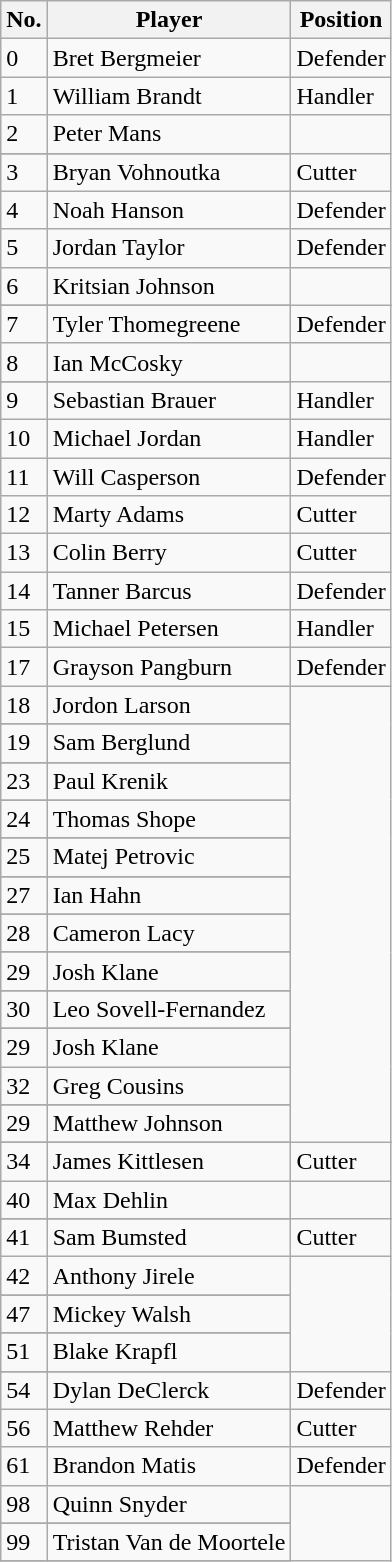<table class="wikitable">
<tr>
<th>No.</th>
<th>Player</th>
<th>Position</th>
</tr>
<tr>
<td>0</td>
<td>Bret Bergmeier</td>
<td>Defender</td>
</tr>
<tr>
<td>1</td>
<td>William Brandt</td>
<td>Handler</td>
</tr>
<tr>
<td>2</td>
<td>Peter Mans</td>
</tr>
<tr>
</tr>
<tr>
<td>3</td>
<td>Bryan Vohnoutka</td>
<td>Cutter</td>
</tr>
<tr>
<td>4</td>
<td>Noah Hanson</td>
<td>Defender</td>
</tr>
<tr>
<td>5</td>
<td>Jordan Taylor</td>
<td>Defender</td>
</tr>
<tr>
<td>6</td>
<td>Kritsian Johnson</td>
</tr>
<tr>
</tr>
<tr>
<td>7</td>
<td>Tyler Thomegreene</td>
<td>Defender</td>
</tr>
<tr>
<td>8</td>
<td>Ian McCosky</td>
</tr>
<tr>
</tr>
<tr>
<td>9</td>
<td>Sebastian Brauer</td>
<td>Handler</td>
</tr>
<tr>
<td>10</td>
<td>Michael Jordan</td>
<td>Handler</td>
</tr>
<tr>
<td>11</td>
<td>Will Casperson</td>
<td>Defender</td>
</tr>
<tr>
<td>12</td>
<td>Marty Adams</td>
<td>Cutter</td>
</tr>
<tr>
<td>13</td>
<td>Colin Berry</td>
<td>Cutter</td>
</tr>
<tr>
<td>14</td>
<td>Tanner Barcus</td>
<td>Defender</td>
</tr>
<tr>
<td>15</td>
<td>Michael Petersen</td>
<td>Handler</td>
</tr>
<tr>
<td>17</td>
<td>Grayson Pangburn</td>
<td>Defender</td>
</tr>
<tr>
<td>18</td>
<td>Jordon Larson</td>
</tr>
<tr>
</tr>
<tr>
<td>19</td>
<td>Sam Berglund</td>
</tr>
<tr>
</tr>
<tr>
<td>23</td>
<td>Paul Krenik</td>
</tr>
<tr>
</tr>
<tr>
<td>24</td>
<td>Thomas Shope</td>
</tr>
<tr>
</tr>
<tr>
<td>25</td>
<td>Matej Petrovic</td>
</tr>
<tr>
</tr>
<tr>
<td>27</td>
<td>Ian Hahn</td>
</tr>
<tr>
</tr>
<tr>
<td>28</td>
<td>Cameron Lacy</td>
</tr>
<tr>
</tr>
<tr>
<td>29</td>
<td>Josh Klane</td>
</tr>
<tr>
</tr>
<tr>
<td>30</td>
<td>Leo Sovell-Fernandez</td>
</tr>
<tr>
</tr>
<tr>
<td>29</td>
<td>Josh Klane</td>
</tr>
<tr>
<td>32</td>
<td>Greg Cousins</td>
</tr>
<tr>
</tr>
<tr>
<td>29</td>
<td>Matthew Johnson</td>
</tr>
<tr>
</tr>
<tr>
<td>34</td>
<td>James Kittlesen</td>
<td>Cutter</td>
</tr>
<tr>
<td>40</td>
<td>Max Dehlin</td>
</tr>
<tr>
</tr>
<tr>
<td>41</td>
<td>Sam Bumsted</td>
<td>Cutter</td>
</tr>
<tr>
<td>42</td>
<td>Anthony Jirele</td>
</tr>
<tr>
</tr>
<tr>
<td>47</td>
<td>Mickey Walsh</td>
</tr>
<tr>
</tr>
<tr>
<td>51</td>
<td>Blake Krapfl</td>
</tr>
<tr>
</tr>
<tr>
<td>54</td>
<td>Dylan DeClerck</td>
<td>Defender</td>
</tr>
<tr>
<td>56</td>
<td>Matthew Rehder</td>
<td>Cutter</td>
</tr>
<tr>
<td>61</td>
<td>Brandon Matis</td>
<td>Defender</td>
</tr>
<tr>
<td>98</td>
<td>Quinn Snyder</td>
</tr>
<tr>
</tr>
<tr>
<td>99</td>
<td>Tristan Van de Moortele</td>
</tr>
<tr>
</tr>
</table>
